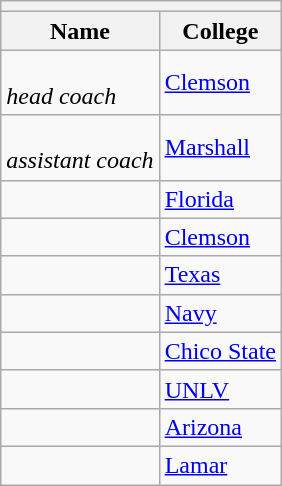<table class="wikitable sortable">
<tr>
<th colspan=2></th>
</tr>
<tr>
<th>Name</th>
<th>College</th>
</tr>
<tr>
<td><br><em>head coach</em></td>
<td><a href='#'>Clemson</a></td>
</tr>
<tr>
<td><br><em>assistant coach</em></td>
<td><a href='#'>Marshall</a></td>
</tr>
<tr>
<td></td>
<td><a href='#'>Florida</a></td>
</tr>
<tr>
<td></td>
<td><a href='#'>Clemson</a></td>
</tr>
<tr>
<td></td>
<td><a href='#'>Texas</a></td>
</tr>
<tr>
<td></td>
<td><a href='#'>Navy</a></td>
</tr>
<tr>
<td></td>
<td><a href='#'>Chico State</a></td>
</tr>
<tr>
<td></td>
<td><a href='#'>UNLV</a></td>
</tr>
<tr>
<td></td>
<td><a href='#'>Arizona</a></td>
</tr>
<tr>
<td></td>
<td><a href='#'>Lamar</a></td>
</tr>
</table>
